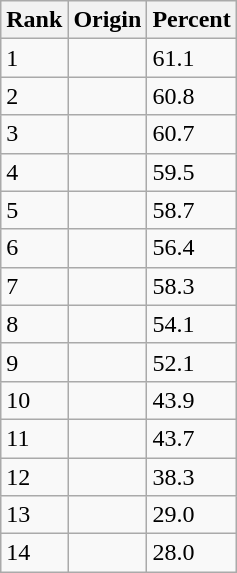<table class="wikitable">
<tr>
<th>Rank</th>
<th>Origin</th>
<th>Percent</th>
</tr>
<tr>
<td>1</td>
<td></td>
<td>61.1</td>
</tr>
<tr>
<td>2</td>
<td></td>
<td>60.8</td>
</tr>
<tr>
<td>3</td>
<td></td>
<td>60.7</td>
</tr>
<tr>
<td>4</td>
<td></td>
<td>59.5</td>
</tr>
<tr>
<td>5</td>
<td></td>
<td>58.7</td>
</tr>
<tr>
<td>6</td>
<td></td>
<td>56.4</td>
</tr>
<tr>
<td>7</td>
<td></td>
<td>58.3</td>
</tr>
<tr>
<td>8</td>
<td></td>
<td>54.1</td>
</tr>
<tr>
<td>9</td>
<td></td>
<td>52.1</td>
</tr>
<tr>
<td>10</td>
<td></td>
<td>43.9</td>
</tr>
<tr>
<td>11</td>
<td></td>
<td>43.7</td>
</tr>
<tr>
<td>12</td>
<td></td>
<td>38.3</td>
</tr>
<tr>
<td>13</td>
<td></td>
<td>29.0</td>
</tr>
<tr>
<td>14</td>
<td></td>
<td>28.0</td>
</tr>
</table>
